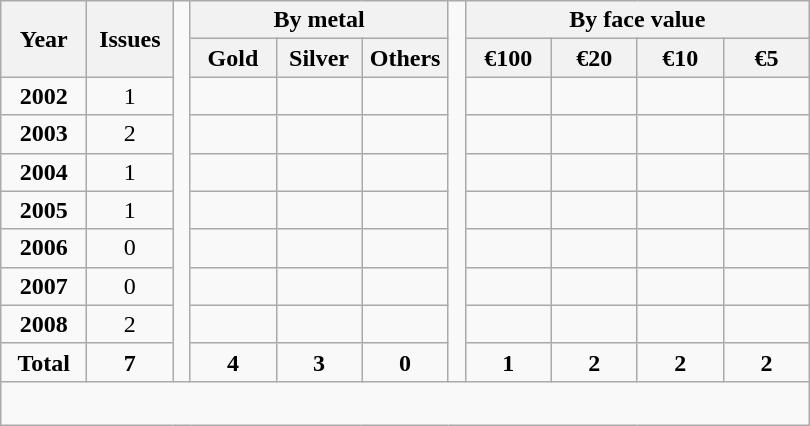<table class="wikitable" style="text-align: center;">
<tr>
<th rowspan=2 width=50px>Year</th>
<th rowspan=2 width=50px>Issues</th>
<td rowspan=10> </td>
<th colspan=3>By metal</th>
<td rowspan=10> </td>
<th colspan=4>By face value</th>
</tr>
<tr>
<th width=50px>Gold</th>
<th width=50px>Silver</th>
<th width=50px>Others</th>
<th width=50px>€100</th>
<th width=50px>€20</th>
<th width=50px>€10</th>
<th width=50px>€5</th>
</tr>
<tr>
<td style="text-align: center;"><strong>2002</strong></td>
<td>1</td>
<td></td>
<td></td>
<td></td>
<td></td>
<td></td>
<td></td>
<td></td>
</tr>
<tr>
<td style="text-align: center;"><strong>2003</strong></td>
<td>2</td>
<td></td>
<td></td>
<td></td>
<td></td>
<td></td>
<td></td>
<td></td>
</tr>
<tr>
<td style="text-align: center;"><strong>2004</strong></td>
<td>1</td>
<td></td>
<td></td>
<td></td>
<td></td>
<td></td>
<td></td>
<td></td>
</tr>
<tr>
<td style="text-align: center;"><strong>2005</strong></td>
<td>1</td>
<td></td>
<td></td>
<td></td>
<td></td>
<td></td>
<td></td>
<td></td>
</tr>
<tr>
<td style="text-align: center;"><strong>2006</strong></td>
<td>0</td>
<td></td>
<td></td>
<td></td>
<td></td>
<td></td>
<td></td>
<td></td>
</tr>
<tr>
<td style="text-align: center;"><strong>2007</strong></td>
<td>0</td>
<td></td>
<td></td>
<td></td>
<td></td>
<td></td>
<td></td>
<td></td>
</tr>
<tr>
<td style="text-align: center;"><strong>2008</strong></td>
<td>2</td>
<td></td>
<td></td>
<td></td>
<td></td>
<td></td>
<td></td>
<td></td>
</tr>
<tr>
<td style="text-align: center;"><strong>Total</strong></td>
<td><strong>7</strong></td>
<td><strong>4</strong></td>
<td><strong>3</strong></td>
<td><strong>0</strong></td>
<td><strong>1</strong></td>
<td><strong>2</strong></td>
<td><strong>2</strong></td>
<td><strong>2</strong></td>
</tr>
<tr>
<td colspan=11 style="text-align: left; padding: 0;"><br><table>
<tr>
<td style="width: 50%; border: 0;"></td>
<td style="width: 50%; border: 0;"></td>
</tr>
</table>
</td>
</tr>
</table>
